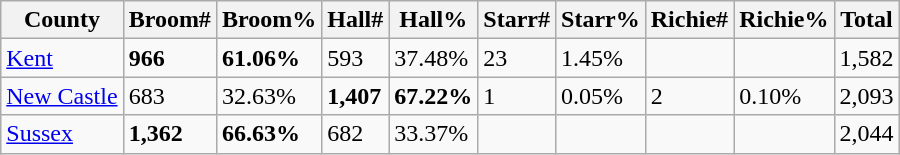<table class="wikitable sortable">
<tr>
<th>County</th>
<th>Broom#</th>
<th>Broom%</th>
<th>Hall#</th>
<th>Hall%</th>
<th>Starr#</th>
<th>Starr%</th>
<th>Richie#</th>
<th>Richie%</th>
<th>Total</th>
</tr>
<tr>
<td><a href='#'>Kent</a></td>
<td><strong>966</strong></td>
<td><strong>61.06%</strong></td>
<td>593</td>
<td>37.48%</td>
<td>23</td>
<td>1.45%</td>
<td></td>
<td></td>
<td>1,582</td>
</tr>
<tr>
<td><a href='#'>New Castle</a></td>
<td>683</td>
<td>32.63%</td>
<td><strong>1,407</strong></td>
<td><strong>67.22%</strong></td>
<td>1</td>
<td>0.05%</td>
<td>2</td>
<td>0.10%</td>
<td>2,093</td>
</tr>
<tr>
<td><a href='#'>Sussex</a></td>
<td><strong>1,362</strong></td>
<td><strong>66.63%</strong></td>
<td>682</td>
<td>33.37%</td>
<td></td>
<td></td>
<td></td>
<td></td>
<td>2,044</td>
</tr>
</table>
